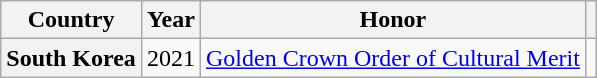<table class="wikitable plainrowheaders sortable" style="margin-right: 0;">
<tr>
<th scope="col">Country</th>
<th scope="col">Year</th>
<th scope="col">Honor</th>
<th scope="col" class="unsortable"></th>
</tr>
<tr>
<th scope="row">South Korea</th>
<td style="text-align:center">2021</td>
<td><a href='#'>Golden Crown Order of Cultural Merit</a></td>
<td style="text-align:center"></td>
</tr>
</table>
